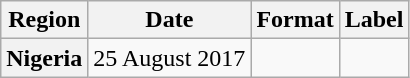<table class="wikitable plainrowheaders">
<tr>
<th scope="col">Region</th>
<th scope="col">Date</th>
<th scope="col">Format</th>
<th scope="col">Label</th>
</tr>
<tr>
<th scope="row">Nigeria</th>
<td>25 August 2017</td>
<td></td>
<td></td>
</tr>
</table>
